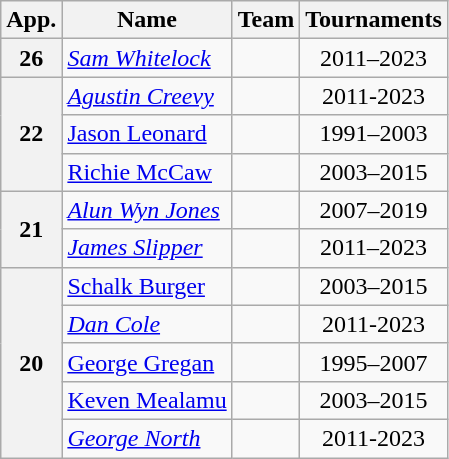<table class="wikitable">
<tr>
<th>App.</th>
<th>Name</th>
<th>Team</th>
<th>Tournaments</th>
</tr>
<tr>
<th>26</th>
<td><em><a href='#'>Sam Whitelock</a></em></td>
<td></td>
<td align=center>2011–2023</td>
</tr>
<tr>
<th rowspan="3">22</th>
<td><em><a href='#'>Agustin Creevy</a></em></td>
<td></td>
<td align=center>2011-2023</td>
</tr>
<tr>
<td><a href='#'>Jason Leonard</a></td>
<td></td>
<td align=center>1991–2003</td>
</tr>
<tr>
<td><a href='#'>Richie McCaw</a></td>
<td></td>
<td align=center>2003–2015</td>
</tr>
<tr>
<th rowspan="2">21</th>
<td><em><a href='#'>Alun Wyn Jones</a></em></td>
<td></td>
<td align=center>2007–2019</td>
</tr>
<tr>
<td><em><a href='#'>James Slipper</a></em></td>
<td></td>
<td align=center>2011–2023</td>
</tr>
<tr>
<th rowspan="5">20</th>
<td><a href='#'>Schalk Burger</a></td>
<td></td>
<td align=center>2003–2015</td>
</tr>
<tr>
<td><em><a href='#'>Dan Cole</a></em></td>
<td></td>
<td align=center>2011-2023</td>
</tr>
<tr>
<td><a href='#'>George Gregan</a></td>
<td></td>
<td align=center>1995–2007</td>
</tr>
<tr>
<td><a href='#'>Keven Mealamu</a></td>
<td></td>
<td align=center>2003–2015</td>
</tr>
<tr>
<td><em><a href='#'>George North</a></em></td>
<td></td>
<td align=center>2011-2023</td>
</tr>
</table>
